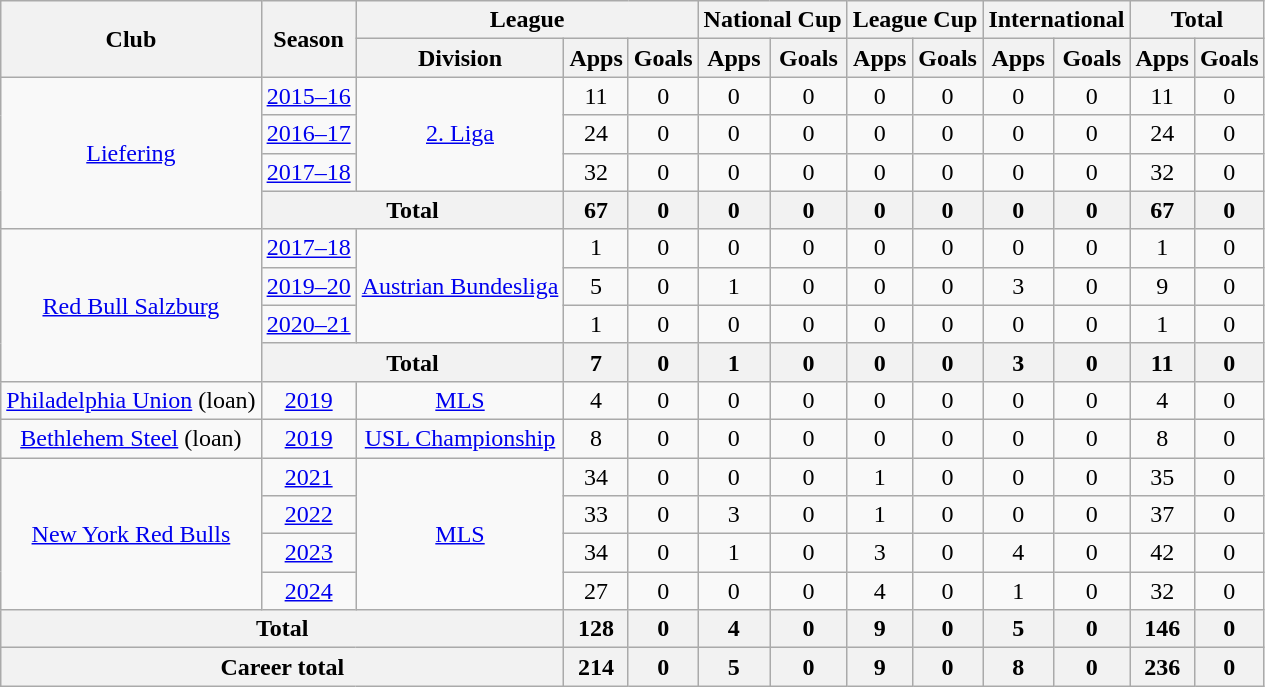<table class="wikitable" style="text-align: center;">
<tr>
<th rowspan="2">Club</th>
<th rowspan="2">Season</th>
<th colspan="3">League</th>
<th colspan="2">National Cup</th>
<th colspan="2">League Cup</th>
<th colspan="2">International</th>
<th colspan="2">Total</th>
</tr>
<tr>
<th>Division</th>
<th>Apps</th>
<th>Goals</th>
<th>Apps</th>
<th>Goals</th>
<th>Apps</th>
<th>Goals</th>
<th>Apps</th>
<th>Goals</th>
<th>Apps</th>
<th>Goals</th>
</tr>
<tr>
<td rowspan="4"><a href='#'>Liefering</a></td>
<td><a href='#'>2015–16</a></td>
<td rowspan="3"><a href='#'>2. Liga</a></td>
<td>11</td>
<td>0</td>
<td>0</td>
<td>0</td>
<td>0</td>
<td>0</td>
<td>0</td>
<td>0</td>
<td>11</td>
<td>0</td>
</tr>
<tr>
<td><a href='#'>2016–17</a></td>
<td>24</td>
<td>0</td>
<td>0</td>
<td>0</td>
<td>0</td>
<td>0</td>
<td>0</td>
<td>0</td>
<td>24</td>
<td>0</td>
</tr>
<tr>
<td><a href='#'>2017–18</a></td>
<td>32</td>
<td>0</td>
<td>0</td>
<td>0</td>
<td>0</td>
<td>0</td>
<td>0</td>
<td>0</td>
<td>32</td>
<td>0</td>
</tr>
<tr>
<th colspan="2">Total</th>
<th>67</th>
<th>0</th>
<th>0</th>
<th>0</th>
<th>0</th>
<th>0</th>
<th>0</th>
<th>0</th>
<th>67</th>
<th>0</th>
</tr>
<tr>
<td rowspan="4"><a href='#'>Red Bull Salzburg</a></td>
<td><a href='#'>2017–18</a></td>
<td rowspan="3"><a href='#'>Austrian Bundesliga</a></td>
<td>1</td>
<td>0</td>
<td>0</td>
<td>0</td>
<td>0</td>
<td>0</td>
<td>0</td>
<td>0</td>
<td>1</td>
<td>0</td>
</tr>
<tr>
<td><a href='#'>2019–20</a></td>
<td>5</td>
<td>0</td>
<td>1</td>
<td>0</td>
<td>0</td>
<td>0</td>
<td>3</td>
<td>0</td>
<td>9</td>
<td>0</td>
</tr>
<tr>
<td><a href='#'>2020–21</a></td>
<td>1</td>
<td>0</td>
<td>0</td>
<td>0</td>
<td>0</td>
<td>0</td>
<td>0</td>
<td>0</td>
<td>1</td>
<td>0</td>
</tr>
<tr>
<th colspan="2">Total</th>
<th>7</th>
<th>0</th>
<th>1</th>
<th>0</th>
<th>0</th>
<th>0</th>
<th>3</th>
<th>0</th>
<th>11</th>
<th>0</th>
</tr>
<tr>
<td rowspan="1"><a href='#'>Philadelphia Union</a> (loan)</td>
<td><a href='#'>2019</a></td>
<td rowspan="1"><a href='#'>MLS</a></td>
<td>4</td>
<td>0</td>
<td>0</td>
<td>0</td>
<td>0</td>
<td>0</td>
<td>0</td>
<td>0</td>
<td>4</td>
<td>0</td>
</tr>
<tr>
<td rowspan="1"><a href='#'>Bethlehem Steel</a> (loan)</td>
<td><a href='#'>2019</a></td>
<td rowspan="1"><a href='#'>USL Championship</a></td>
<td>8</td>
<td>0</td>
<td>0</td>
<td>0</td>
<td>0</td>
<td>0</td>
<td>0</td>
<td>0</td>
<td>8</td>
<td>0</td>
</tr>
<tr>
<td rowspan="4"><a href='#'>New York Red Bulls</a></td>
<td><a href='#'>2021</a></td>
<td rowspan="4"><a href='#'>MLS</a></td>
<td>34</td>
<td>0</td>
<td>0</td>
<td>0</td>
<td>1</td>
<td>0</td>
<td>0</td>
<td>0</td>
<td>35</td>
<td>0</td>
</tr>
<tr>
<td><a href='#'>2022</a></td>
<td>33</td>
<td>0</td>
<td>3</td>
<td>0</td>
<td>1</td>
<td>0</td>
<td>0</td>
<td>0</td>
<td>37</td>
<td>0</td>
</tr>
<tr>
<td><a href='#'>2023</a></td>
<td>34</td>
<td>0</td>
<td>1</td>
<td>0</td>
<td>3</td>
<td>0</td>
<td>4</td>
<td>0</td>
<td>42</td>
<td>0</td>
</tr>
<tr>
<td><a href='#'>2024</a></td>
<td>27</td>
<td>0</td>
<td>0</td>
<td>0</td>
<td>4</td>
<td>0</td>
<td>1</td>
<td>0</td>
<td>32</td>
<td>0</td>
</tr>
<tr>
<th colspan="3">Total</th>
<th>128</th>
<th>0</th>
<th>4</th>
<th>0</th>
<th>9</th>
<th>0</th>
<th>5</th>
<th>0</th>
<th>146</th>
<th>0</th>
</tr>
<tr>
<th colspan="3">Career total</th>
<th>214</th>
<th>0</th>
<th>5</th>
<th>0</th>
<th>9</th>
<th>0</th>
<th>8</th>
<th>0</th>
<th>236</th>
<th>0</th>
</tr>
</table>
